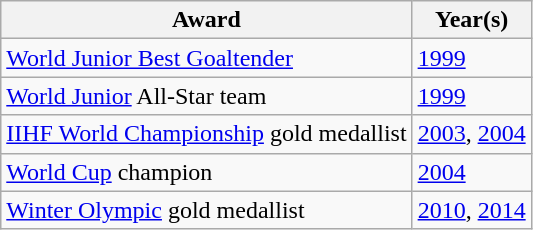<table class="wikitable">
<tr>
<th>Award</th>
<th>Year(s)</th>
</tr>
<tr>
<td><a href='#'>World Junior Best Goaltender</a></td>
<td><a href='#'>1999</a></td>
</tr>
<tr>
<td><a href='#'>World Junior</a> All-Star team</td>
<td><a href='#'>1999</a></td>
</tr>
<tr>
<td><a href='#'>IIHF World Championship</a> gold medallist</td>
<td><a href='#'>2003</a>, <a href='#'>2004</a></td>
</tr>
<tr>
<td><a href='#'>World Cup</a> champion</td>
<td><a href='#'>2004</a></td>
</tr>
<tr>
<td><a href='#'>Winter Olympic</a> gold medallist</td>
<td><a href='#'>2010</a>, <a href='#'>2014</a></td>
</tr>
</table>
